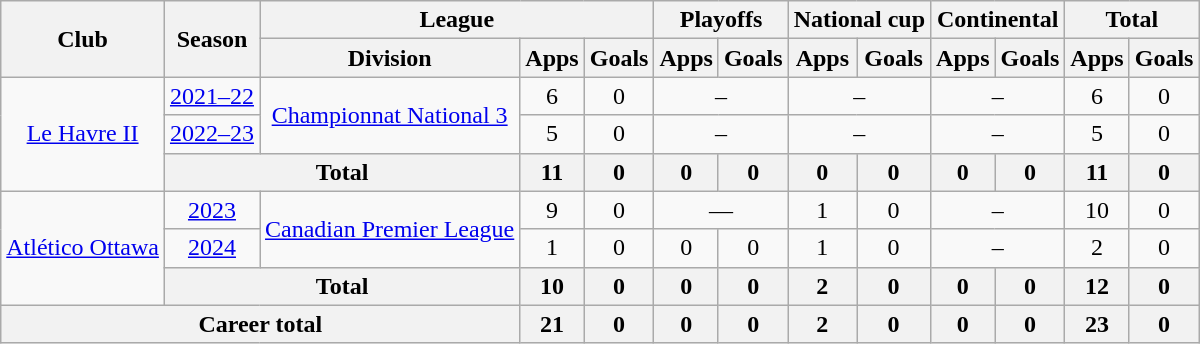<table class="wikitable" style="text-align:center">
<tr>
<th rowspan="2">Club</th>
<th rowspan="2">Season</th>
<th colspan="3">League</th>
<th colspan="2">Playoffs</th>
<th colspan="2">National cup</th>
<th colspan="2">Continental</th>
<th colspan="2">Total</th>
</tr>
<tr>
<th>Division</th>
<th>Apps</th>
<th>Goals</th>
<th>Apps</th>
<th>Goals</th>
<th>Apps</th>
<th>Goals</th>
<th>Apps</th>
<th>Goals</th>
<th>Apps</th>
<th>Goals</th>
</tr>
<tr>
<td rowspan="3"><a href='#'>Le Havre II</a></td>
<td><a href='#'>2021–22</a></td>
<td rowspan="2"><a href='#'>Championnat National 3</a></td>
<td>6</td>
<td>0</td>
<td colspan="2">–</td>
<td colspan="2">–</td>
<td colspan="2">–</td>
<td>6</td>
<td>0</td>
</tr>
<tr>
<td><a href='#'>2022–23</a></td>
<td>5</td>
<td>0</td>
<td colspan="2">–</td>
<td colspan="2">–</td>
<td colspan="2">–</td>
<td>5</td>
<td>0</td>
</tr>
<tr>
<th colspan="2">Total</th>
<th>11</th>
<th>0</th>
<th>0</th>
<th>0</th>
<th>0</th>
<th>0</th>
<th>0</th>
<th>0</th>
<th>11</th>
<th>0</th>
</tr>
<tr>
<td rowspan="3"><a href='#'>Atlético Ottawa</a></td>
<td><a href='#'>2023</a></td>
<td rowspan="2"><a href='#'>Canadian Premier League</a></td>
<td>9</td>
<td>0</td>
<td colspan="2">—</td>
<td>1</td>
<td>0</td>
<td colspan="2">–</td>
<td>10</td>
<td>0</td>
</tr>
<tr>
<td><a href='#'>2024</a></td>
<td>1</td>
<td>0</td>
<td>0</td>
<td>0</td>
<td>1</td>
<td>0</td>
<td colspan="2">–</td>
<td>2</td>
<td>0</td>
</tr>
<tr>
<th colspan="2">Total</th>
<th>10</th>
<th>0</th>
<th>0</th>
<th>0</th>
<th>2</th>
<th>0</th>
<th>0</th>
<th>0</th>
<th>12</th>
<th>0</th>
</tr>
<tr>
<th colspan="3">Career total</th>
<th>21</th>
<th>0</th>
<th>0</th>
<th>0</th>
<th>2</th>
<th>0</th>
<th>0</th>
<th>0</th>
<th>23</th>
<th>0</th>
</tr>
</table>
